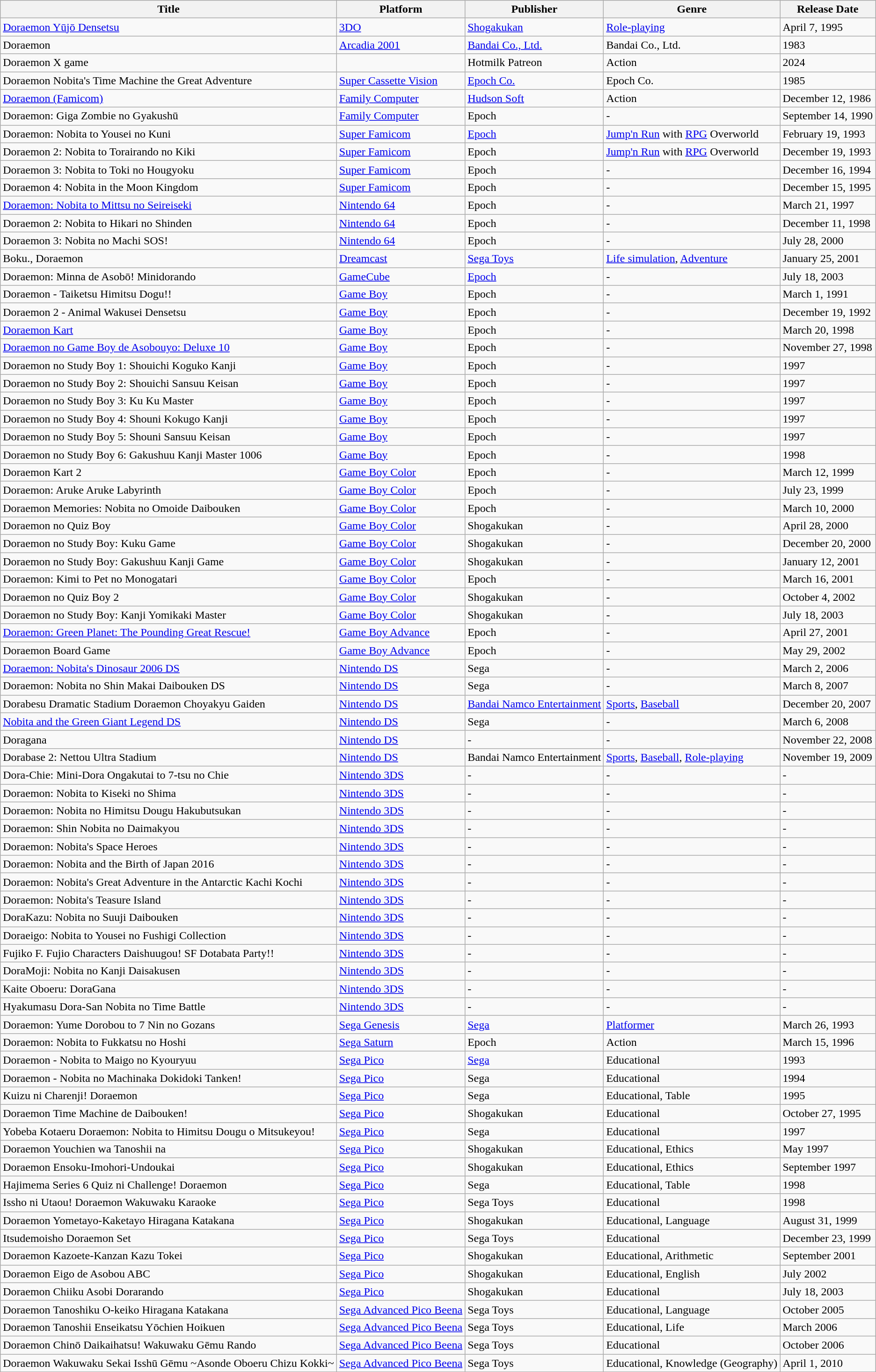<table class="wikitable sortable">
<tr>
<th>Title</th>
<th>Platform</th>
<th>Publisher</th>
<th>Genre</th>
<th>Release Date</th>
</tr>
<tr>
<td><a href='#'>Doraemon Yūjō Densetsu</a></td>
<td><a href='#'>3DO</a></td>
<td><a href='#'>Shogakukan</a></td>
<td><a href='#'>Role-playing</a></td>
<td>April 7, 1995</td>
</tr>
<tr>
<td>Doraemon</td>
<td><a href='#'>Arcadia 2001</a></td>
<td><a href='#'>Bandai Co., Ltd.</a></td>
<td>Bandai Co., Ltd.</td>
<td>1983</td>
</tr>
<tr>
<td>Doraemon X game</td>
<td></td>
<td>Hotmilk Patreon</td>
<td>Action</td>
<td>2024</td>
</tr>
<tr>
<td>Doraemon Nobita's Time Machine the Great Adventure</td>
<td><a href='#'>Super Cassette Vision</a></td>
<td><a href='#'>Epoch Co.</a></td>
<td>Epoch Co.</td>
<td>1985</td>
</tr>
<tr>
<td><a href='#'>Doraemon (Famicom)</a></td>
<td><a href='#'>Family Computer</a></td>
<td><a href='#'>Hudson Soft</a></td>
<td>Action</td>
<td>December 12, 1986</td>
</tr>
<tr>
<td>Doraemon: Giga Zombie no Gyakushū</td>
<td><a href='#'>Family Computer</a></td>
<td>Epoch</td>
<td>-</td>
<td>September 14, 1990</td>
</tr>
<tr>
<td>Doraemon: Nobita to Yousei no Kuni</td>
<td><a href='#'>Super Famicom</a></td>
<td><a href='#'>Epoch</a></td>
<td><a href='#'>Jump'n Run</a> with <a href='#'>RPG</a> Overworld</td>
<td>February 19, 1993</td>
</tr>
<tr>
<td>Doraemon 2: Nobita to Torairando no Kiki</td>
<td><a href='#'>Super Famicom</a></td>
<td>Epoch</td>
<td><a href='#'>Jump'n Run</a> with <a href='#'>RPG</a> Overworld</td>
<td>December 19, 1993</td>
</tr>
<tr>
<td>Doraemon 3: Nobita to Toki no Hougyoku</td>
<td><a href='#'>Super Famicom</a></td>
<td>Epoch</td>
<td>-</td>
<td>December 16, 1994</td>
</tr>
<tr>
<td>Doraemon 4: Nobita in the Moon Kingdom</td>
<td><a href='#'>Super Famicom</a></td>
<td>Epoch</td>
<td>-</td>
<td>December 15, 1995</td>
</tr>
<tr>
<td><a href='#'>Doraemon: Nobita to Mittsu no Seireiseki</a></td>
<td><a href='#'>Nintendo 64</a></td>
<td>Epoch</td>
<td>-</td>
<td>March 21, 1997</td>
</tr>
<tr>
<td>Doraemon 2: Nobita to Hikari no Shinden</td>
<td><a href='#'>Nintendo 64</a></td>
<td>Epoch</td>
<td>-</td>
<td>December 11, 1998</td>
</tr>
<tr>
<td>Doraemon 3: Nobita no Machi SOS!</td>
<td><a href='#'>Nintendo 64</a></td>
<td>Epoch</td>
<td>-</td>
<td>July 28, 2000</td>
</tr>
<tr>
<td>Boku., Doraemon</td>
<td><a href='#'>Dreamcast</a></td>
<td><a href='#'>Sega Toys</a></td>
<td><a href='#'>Life simulation</a>, <a href='#'>Adventure</a></td>
<td>January 25, 2001</td>
</tr>
<tr>
<td>Doraemon: Minna de Asobō! Minidorando</td>
<td><a href='#'>GameCube</a></td>
<td><a href='#'>Epoch</a></td>
<td>-</td>
<td>July 18, 2003</td>
</tr>
<tr>
<td>Doraemon - Taiketsu Himitsu Dogu!!</td>
<td><a href='#'>Game Boy</a></td>
<td>Epoch</td>
<td>-</td>
<td>March 1, 1991</td>
</tr>
<tr>
<td>Doraemon 2 - Animal Wakusei Densetsu</td>
<td><a href='#'>Game Boy</a></td>
<td>Epoch</td>
<td>-</td>
<td>December 19, 1992</td>
</tr>
<tr>
<td><a href='#'>Doraemon Kart</a></td>
<td><a href='#'>Game Boy</a></td>
<td>Epoch</td>
<td>-</td>
<td>March 20, 1998</td>
</tr>
<tr>
<td><a href='#'>Doraemon no Game Boy de Asobouyo: Deluxe 10</a></td>
<td><a href='#'>Game Boy</a></td>
<td>Epoch</td>
<td>-</td>
<td>November 27, 1998</td>
</tr>
<tr>
<td>Doraemon no Study Boy 1: Shouichi Koguko Kanji</td>
<td><a href='#'>Game Boy</a></td>
<td>Epoch</td>
<td>-</td>
<td>1997</td>
</tr>
<tr>
<td>Doraemon no Study Boy 2: Shouichi Sansuu Keisan</td>
<td><a href='#'>Game Boy</a></td>
<td>Epoch</td>
<td>-</td>
<td>1997</td>
</tr>
<tr>
<td>Doraemon no Study Boy 3: Ku Ku Master</td>
<td><a href='#'>Game Boy</a></td>
<td>Epoch</td>
<td>-</td>
<td>1997</td>
</tr>
<tr>
<td>Doraemon no Study Boy 4: Shouni Kokugo Kanji</td>
<td><a href='#'>Game Boy</a></td>
<td>Epoch</td>
<td>-</td>
<td>1997</td>
</tr>
<tr>
<td>Doraemon no Study Boy 5: Shouni Sansuu Keisan</td>
<td><a href='#'>Game Boy</a></td>
<td>Epoch</td>
<td>-</td>
<td>1997</td>
</tr>
<tr>
<td>Doraemon no Study Boy 6: Gakushuu Kanji Master 1006</td>
<td><a href='#'>Game Boy</a></td>
<td>Epoch</td>
<td>-</td>
<td>1998</td>
</tr>
<tr>
<td>Doraemon Kart 2</td>
<td><a href='#'>Game Boy Color</a></td>
<td>Epoch</td>
<td>-</td>
<td>March 12, 1999</td>
</tr>
<tr>
<td>Doraemon: Aruke Aruke Labyrinth</td>
<td><a href='#'>Game Boy Color</a></td>
<td>Epoch</td>
<td>-</td>
<td>July 23, 1999</td>
</tr>
<tr>
<td>Doraemon Memories: Nobita no Omoide Daibouken</td>
<td><a href='#'>Game Boy Color</a></td>
<td>Epoch</td>
<td>-</td>
<td>March 10, 2000</td>
</tr>
<tr>
<td>Doraemon no Quiz Boy</td>
<td><a href='#'>Game Boy Color</a></td>
<td>Shogakukan</td>
<td>-</td>
<td>April 28, 2000</td>
</tr>
<tr>
<td>Doraemon no Study Boy: Kuku Game</td>
<td><a href='#'>Game Boy Color</a></td>
<td>Shogakukan</td>
<td>-</td>
<td>December 20, 2000</td>
</tr>
<tr>
<td>Doraemon no Study Boy: Gakushuu Kanji Game</td>
<td><a href='#'>Game Boy Color</a></td>
<td>Shogakukan</td>
<td>-</td>
<td>January 12, 2001</td>
</tr>
<tr>
<td>Doraemon: Kimi to Pet no Monogatari</td>
<td><a href='#'>Game Boy Color</a></td>
<td>Epoch</td>
<td>-</td>
<td>March 16, 2001</td>
</tr>
<tr>
<td>Doraemon no Quiz Boy 2</td>
<td><a href='#'>Game Boy Color</a></td>
<td>Shogakukan</td>
<td>-</td>
<td>October 4, 2002</td>
</tr>
<tr>
<td>Doraemon no Study Boy: Kanji Yomikaki Master</td>
<td><a href='#'>Game Boy Color</a></td>
<td>Shogakukan</td>
<td>-</td>
<td>July 18, 2003</td>
</tr>
<tr>
<td><a href='#'>Doraemon: Green Planet: The Pounding Great Rescue!</a></td>
<td><a href='#'>Game Boy Advance</a></td>
<td>Epoch</td>
<td>-</td>
<td>April 27, 2001</td>
</tr>
<tr>
<td>Doraemon Board Game</td>
<td><a href='#'>Game Boy Advance</a></td>
<td>Epoch</td>
<td>-</td>
<td>May 29, 2002</td>
</tr>
<tr>
<td><a href='#'>Doraemon: Nobita's Dinosaur 2006 DS</a></td>
<td><a href='#'>Nintendo DS</a></td>
<td>Sega</td>
<td>-</td>
<td>March 2, 2006</td>
</tr>
<tr>
<td>Doraemon: Nobita no Shin Makai Daibouken DS</td>
<td><a href='#'>Nintendo DS</a></td>
<td>Sega</td>
<td>-</td>
<td>March 8, 2007</td>
</tr>
<tr>
<td>Dorabesu Dramatic Stadium Doraemon Choyakyu Gaiden</td>
<td><a href='#'>Nintendo DS</a></td>
<td><a href='#'>Bandai Namco Entertainment</a></td>
<td><a href='#'>Sports</a>, <a href='#'>Baseball</a></td>
<td>December 20, 2007</td>
</tr>
<tr>
<td><a href='#'>Nobita and the Green Giant Legend DS</a></td>
<td><a href='#'>Nintendo DS</a></td>
<td>Sega</td>
<td>-</td>
<td>March 6, 2008</td>
</tr>
<tr>
<td>Doragana</td>
<td><a href='#'>Nintendo DS</a></td>
<td>-</td>
<td>-</td>
<td>November 22, 2008</td>
</tr>
<tr>
<td>Dorabase 2: Nettou Ultra Stadium</td>
<td><a href='#'>Nintendo DS</a></td>
<td>Bandai Namco Entertainment</td>
<td><a href='#'>Sports</a>, <a href='#'>Baseball</a>, <a href='#'>Role-playing</a></td>
<td>November 19, 2009</td>
</tr>
<tr>
<td>Dora-Chie: Mini-Dora Ongakutai to 7-tsu no Chie</td>
<td><a href='#'>Nintendo 3DS</a></td>
<td>-</td>
<td>-</td>
<td>-</td>
</tr>
<tr>
<td>Doraemon: Nobita to Kiseki no Shima</td>
<td><a href='#'>Nintendo 3DS</a></td>
<td>-</td>
<td>-</td>
<td>-</td>
</tr>
<tr>
<td>Doraemon: Nobita no Himitsu Dougu Hakubutsukan</td>
<td><a href='#'>Nintendo 3DS</a></td>
<td>-</td>
<td>-</td>
<td>-</td>
</tr>
<tr>
<td>Doraemon: Shin Nobita no Daimakyou</td>
<td><a href='#'>Nintendo 3DS</a></td>
<td>-</td>
<td>-</td>
<td>-</td>
</tr>
<tr>
<td>Doraemon: Nobita's Space Heroes</td>
<td><a href='#'>Nintendo 3DS</a></td>
<td>-</td>
<td>-</td>
<td>-</td>
</tr>
<tr>
<td>Doraemon: Nobita and the Birth of Japan 2016</td>
<td><a href='#'>Nintendo 3DS</a></td>
<td>-</td>
<td>-</td>
<td>-</td>
</tr>
<tr>
<td>Doraemon: Nobita's Great Adventure in the Antarctic Kachi Kochi</td>
<td><a href='#'>Nintendo 3DS</a></td>
<td>-</td>
<td>-</td>
<td>-</td>
</tr>
<tr>
<td>Doraemon: Nobita's Teasure Island</td>
<td><a href='#'>Nintendo 3DS</a></td>
<td>-</td>
<td>-</td>
<td>-</td>
</tr>
<tr>
<td>DoraKazu: Nobita no Suuji Daibouken</td>
<td><a href='#'>Nintendo 3DS</a></td>
<td>-</td>
<td>-</td>
<td>-</td>
</tr>
<tr>
<td>Doraeigo: Nobita to Yousei no Fushigi Collection</td>
<td><a href='#'>Nintendo 3DS</a></td>
<td>-</td>
<td>-</td>
<td>-</td>
</tr>
<tr>
<td>Fujiko F. Fujio Characters Daishuugou! SF Dotabata Party!!</td>
<td><a href='#'>Nintendo 3DS</a></td>
<td>-</td>
<td>-</td>
<td>-</td>
</tr>
<tr>
<td>DoraMoji: Nobita no Kanji Daisakusen</td>
<td><a href='#'>Nintendo 3DS</a></td>
<td>-</td>
<td>-</td>
<td>-</td>
</tr>
<tr>
<td>Kaite Oboeru: DoraGana</td>
<td><a href='#'>Nintendo 3DS</a></td>
<td>-</td>
<td>-</td>
<td>-</td>
</tr>
<tr>
<td>Hyakumasu Dora-San Nobita no Time Battle</td>
<td><a href='#'>Nintendo 3DS</a></td>
<td>-</td>
<td>-</td>
<td>-</td>
</tr>
<tr>
<td>Doraemon: Yume Dorobou to 7 Nin no Gozans</td>
<td><a href='#'>Sega Genesis</a></td>
<td><a href='#'>Sega</a></td>
<td><a href='#'>Platformer</a></td>
<td>March 26, 1993</td>
</tr>
<tr>
<td>Doraemon: Nobita to Fukkatsu no Hoshi</td>
<td><a href='#'>Sega Saturn</a></td>
<td>Epoch</td>
<td>Action</td>
<td>March 15, 1996</td>
</tr>
<tr>
<td>Doraemon - Nobita to Maigo no Kyouryuu</td>
<td><a href='#'>Sega Pico</a></td>
<td><a href='#'>Sega</a></td>
<td>Educational</td>
<td>1993</td>
</tr>
<tr>
<td>Doraemon - Nobita no Machinaka Dokidoki Tanken!</td>
<td><a href='#'>Sega Pico</a></td>
<td>Sega</td>
<td>Educational</td>
<td>1994</td>
</tr>
<tr>
<td>Kuizu ni Charenji! Doraemon</td>
<td><a href='#'>Sega Pico</a></td>
<td>Sega</td>
<td>Educational, Table</td>
<td>1995</td>
</tr>
<tr>
<td>Doraemon Time Machine de Daibouken!</td>
<td><a href='#'>Sega Pico</a></td>
<td>Shogakukan</td>
<td>Educational</td>
<td>October 27, 1995</td>
</tr>
<tr>
<td>Yobeba Kotaeru Doraemon: Nobita to Himitsu Dougu o Mitsukeyou!</td>
<td><a href='#'>Sega Pico</a></td>
<td>Sega</td>
<td>Educational</td>
<td>1997</td>
</tr>
<tr>
<td>Doraemon Youchien wa Tanoshii na</td>
<td><a href='#'>Sega Pico</a></td>
<td>Shogakukan</td>
<td>Educational, Ethics</td>
<td>May 1997</td>
</tr>
<tr>
<td>Doraemon Ensoku-Imohori-Undoukai</td>
<td><a href='#'>Sega Pico</a></td>
<td>Shogakukan</td>
<td>Educational, Ethics</td>
<td>September 1997</td>
</tr>
<tr>
<td>Hajimema Series 6 Quiz ni Challenge! Doraemon</td>
<td><a href='#'>Sega Pico</a></td>
<td>Sega</td>
<td>Educational, Table</td>
<td>1998</td>
</tr>
<tr>
<td>Issho ni Utaou! Doraemon Wakuwaku Karaoke</td>
<td><a href='#'>Sega Pico</a></td>
<td>Sega Toys</td>
<td>Educational</td>
<td>1998</td>
</tr>
<tr>
<td>Doraemon Yometayo-Kaketayo Hiragana Katakana</td>
<td><a href='#'>Sega Pico</a></td>
<td>Shogakukan</td>
<td>Educational, Language</td>
<td>August 31, 1999</td>
</tr>
<tr>
<td>Itsudemoisho Doraemon Set</td>
<td><a href='#'>Sega Pico</a></td>
<td>Sega Toys</td>
<td>Educational</td>
<td>December 23, 1999</td>
</tr>
<tr>
<td>Doraemon Kazoete-Kanzan Kazu Tokei</td>
<td><a href='#'>Sega Pico</a></td>
<td>Shogakukan</td>
<td>Educational, Arithmetic</td>
<td>September 2001</td>
</tr>
<tr>
<td>Doraemon Eigo de Asobou ABC</td>
<td><a href='#'>Sega Pico</a></td>
<td>Shogakukan</td>
<td>Educational, English</td>
<td>July 2002</td>
</tr>
<tr>
<td>Doraemon Chiiku Asobi Dorarando</td>
<td><a href='#'>Sega Pico</a></td>
<td>Shogakukan</td>
<td>Educational</td>
<td>July 18, 2003</td>
</tr>
<tr>
<td>Doraemon Tanoshiku O-keiko Hiragana Katakana</td>
<td><a href='#'>Sega Advanced Pico Beena</a></td>
<td>Sega Toys</td>
<td>Educational, Language</td>
<td>October 2005</td>
</tr>
<tr>
<td>Doraemon Tanoshii Enseikatsu Yōchien Hoikuen</td>
<td><a href='#'>Sega Advanced Pico Beena</a></td>
<td>Sega Toys</td>
<td>Educational, Life</td>
<td>March 2006</td>
</tr>
<tr>
<td>Doraemon Chinō Daikaihatsu! Wakuwaku Gēmu Rando</td>
<td><a href='#'>Sega Advanced Pico Beena</a></td>
<td>Sega Toys</td>
<td>Educational</td>
<td>October 2006</td>
</tr>
<tr>
<td>Doraemon Wakuwaku Sekai Isshū Gēmu ~Asonde Oboeru Chizu Kokki~</td>
<td><a href='#'>Sega Advanced Pico Beena</a></td>
<td>Sega Toys</td>
<td>Educational, Knowledge (Geography)</td>
<td>April 1, 2010</td>
</tr>
</table>
